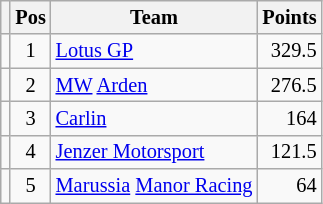<table class="wikitable" style="font-size: 85%;">
<tr>
<th></th>
<th>Pos</th>
<th>Team</th>
<th>Points</th>
</tr>
<tr>
<td align="left"></td>
<td align="center">1</td>
<td> <a href='#'>Lotus GP</a></td>
<td align="right">329.5</td>
</tr>
<tr>
<td align="left"></td>
<td align="center">2</td>
<td> <a href='#'>MW</a> <a href='#'>Arden</a></td>
<td align="right">276.5</td>
</tr>
<tr>
<td align="left"></td>
<td align="center">3</td>
<td> <a href='#'>Carlin</a></td>
<td align="right">164</td>
</tr>
<tr>
<td align="left"></td>
<td align="center">4</td>
<td> <a href='#'>Jenzer Motorsport</a></td>
<td align="right">121.5</td>
</tr>
<tr>
<td align="left"></td>
<td align="center">5</td>
<td> <a href='#'>Marussia</a> <a href='#'>Manor Racing</a></td>
<td align="right">64</td>
</tr>
</table>
